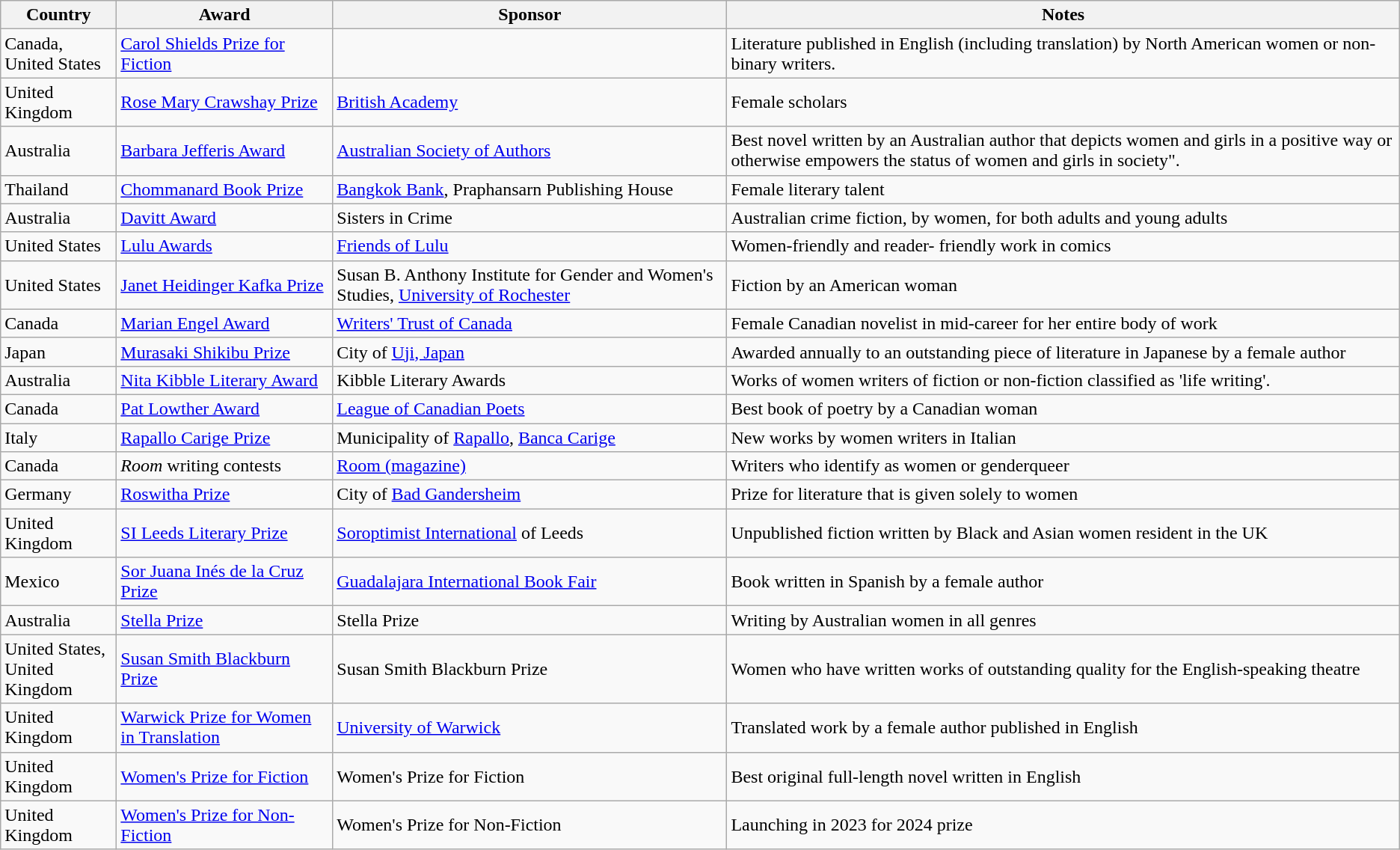<table Class="wikitable sortable">
<tr>
<th style="width:6em;">Country</th>
<th>Award</th>
<th>Sponsor</th>
<th>Notes</th>
</tr>
<tr>
<td>Canada, United States</td>
<td><a href='#'>Carol Shields Prize for Fiction</a></td>
<td></td>
<td>Literature published in English (including translation) by North American women or non-binary writers.</td>
</tr>
<tr>
<td>United Kingdom</td>
<td><a href='#'>Rose Mary Crawshay Prize</a></td>
<td><a href='#'>British Academy</a></td>
<td>Female scholars</td>
</tr>
<tr>
<td>Australia</td>
<td><a href='#'>Barbara Jefferis Award</a></td>
<td><a href='#'>Australian Society of Authors</a></td>
<td>Best novel written by an Australian author that depicts women and girls in a positive way or otherwise empowers the status of women and girls in society".</td>
</tr>
<tr>
<td>Thailand</td>
<td><a href='#'>Chommanard Book Prize</a></td>
<td><a href='#'>Bangkok Bank</a>, Praphansarn Publishing House</td>
<td>Female literary talent</td>
</tr>
<tr>
<td>Australia</td>
<td><a href='#'>Davitt Award</a></td>
<td>Sisters in Crime</td>
<td>Australian crime fiction, by women, for both adults and young adults</td>
</tr>
<tr>
<td>United States</td>
<td><a href='#'>Lulu Awards</a></td>
<td><a href='#'>Friends of Lulu</a></td>
<td>Women-friendly and reader- friendly work in comics</td>
</tr>
<tr>
<td>United States</td>
<td><a href='#'>Janet Heidinger Kafka Prize</a></td>
<td>Susan B. Anthony Institute for Gender and Women's Studies, <a href='#'>University of Rochester</a></td>
<td>Fiction by an American woman</td>
</tr>
<tr>
<td>Canada</td>
<td><a href='#'>Marian Engel Award</a></td>
<td><a href='#'>Writers' Trust of Canada</a></td>
<td>Female Canadian novelist in mid-career for her entire body of work</td>
</tr>
<tr>
<td>Japan</td>
<td><a href='#'>Murasaki Shikibu Prize</a></td>
<td>City of <a href='#'>Uji, Japan</a></td>
<td>Awarded annually to an outstanding piece of literature in Japanese by a female author</td>
</tr>
<tr>
<td>Australia</td>
<td><a href='#'>Nita Kibble Literary Award</a></td>
<td>Kibble Literary Awards</td>
<td>Works of women writers of fiction or non-fiction classified as 'life writing'.</td>
</tr>
<tr>
<td>Canada</td>
<td><a href='#'>Pat Lowther Award</a></td>
<td><a href='#'>League of Canadian Poets</a></td>
<td>Best book of poetry by a Canadian woman</td>
</tr>
<tr>
<td>Italy</td>
<td><a href='#'>Rapallo Carige Prize</a></td>
<td>Municipality of <a href='#'>Rapallo</a>, <a href='#'>Banca Carige</a></td>
<td>New works by women writers in Italian</td>
</tr>
<tr>
<td>Canada</td>
<td><em>Room</em> writing contests</td>
<td><a href='#'>Room (magazine)</a></td>
<td>Writers who identify as women or genderqueer</td>
</tr>
<tr>
<td>Germany</td>
<td><a href='#'>Roswitha Prize</a></td>
<td>City of <a href='#'>Bad Gandersheim</a></td>
<td>Prize for literature that is given solely to women</td>
</tr>
<tr>
<td>United Kingdom</td>
<td><a href='#'>SI Leeds Literary Prize</a></td>
<td><a href='#'>Soroptimist International</a> of Leeds</td>
<td>Unpublished fiction written by Black and Asian women resident in the UK</td>
</tr>
<tr>
<td>Mexico</td>
<td><a href='#'>Sor Juana Inés de la Cruz Prize</a></td>
<td><a href='#'>Guadalajara International Book Fair</a></td>
<td>Book written in Spanish by a female author</td>
</tr>
<tr>
<td>Australia</td>
<td><a href='#'>Stella Prize</a></td>
<td>Stella Prize</td>
<td>Writing by Australian women in all genres</td>
</tr>
<tr>
<td>United States, United Kingdom</td>
<td><a href='#'>Susan Smith Blackburn Prize</a></td>
<td>Susan Smith Blackburn Prize</td>
<td>Women who have written works of outstanding quality for the English-speaking theatre</td>
</tr>
<tr>
<td>United Kingdom</td>
<td><a href='#'>Warwick Prize for Women in Translation</a></td>
<td><a href='#'>University of Warwick</a></td>
<td>Translated work by a female author published in English</td>
</tr>
<tr>
<td>United Kingdom</td>
<td><a href='#'>Women's Prize for Fiction</a></td>
<td>Women's Prize for Fiction</td>
<td>Best original full-length novel written in English</td>
</tr>
<tr>
<td>United Kingdom</td>
<td><a href='#'>Women's Prize for Non-Fiction</a></td>
<td>Women's Prize for Non-Fiction</td>
<td>Launching in 2023 for 2024 prize</td>
</tr>
</table>
